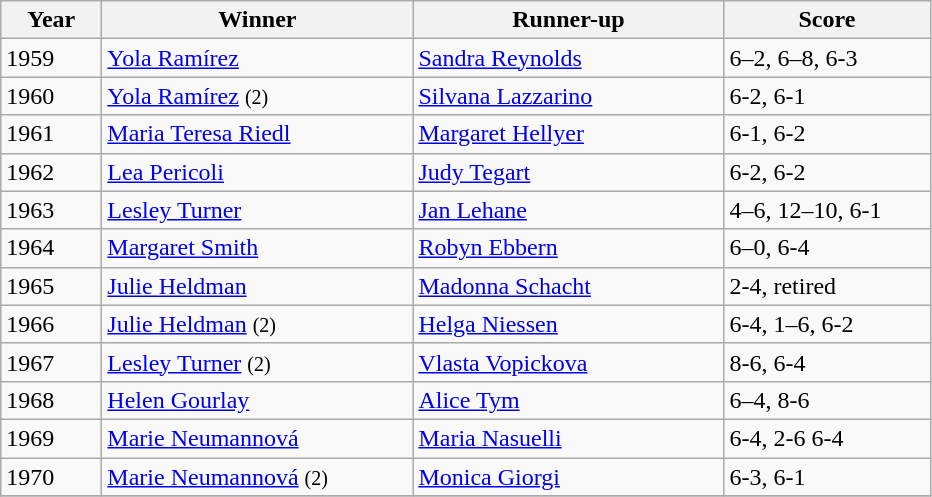<table class="wikitable">
<tr>
<th style="width:60px;">Year</th>
<th style="width:200px;">Winner</th>
<th style="width:200px;">Runner-up</th>
<th style="width:130px;">Score</th>
</tr>
<tr>
<td>1959</td>
<td> <a href='#'>Yola Ramírez</a></td>
<td> <a href='#'>Sandra Reynolds</a></td>
<td>6–2, 6–8, 6-3</td>
</tr>
<tr>
<td>1960</td>
<td> <a href='#'>Yola Ramírez</a> <small>(2)</small></td>
<td> <a href='#'>Silvana Lazzarino</a></td>
<td>6-2, 6-1</td>
</tr>
<tr>
<td>1961</td>
<td> <a href='#'>Maria Teresa Riedl</a></td>
<td> <a href='#'>Margaret Hellyer</a></td>
<td>6-1, 6-2</td>
</tr>
<tr>
<td>1962</td>
<td> <a href='#'>Lea Pericoli</a></td>
<td> <a href='#'>Judy Tegart</a></td>
<td>6-2, 6-2</td>
</tr>
<tr>
<td>1963</td>
<td> <a href='#'>Lesley Turner</a></td>
<td> <a href='#'>Jan Lehane</a></td>
<td>4–6, 12–10, 6-1</td>
</tr>
<tr>
<td>1964</td>
<td> <a href='#'>Margaret Smith</a></td>
<td> <a href='#'>Robyn Ebbern</a></td>
<td>6–0, 6-4</td>
</tr>
<tr>
<td>1965</td>
<td> <a href='#'>Julie Heldman</a></td>
<td> <a href='#'>Madonna Schacht</a></td>
<td>2-4, retired</td>
</tr>
<tr>
<td>1966</td>
<td> <a href='#'>Julie Heldman</a> <small>(2)</small></td>
<td> <a href='#'>Helga Niessen</a></td>
<td>6-4, 1–6, 6-2</td>
</tr>
<tr>
<td>1967</td>
<td> <a href='#'>Lesley Turner</a> <small>(2)</small></td>
<td> <a href='#'>Vlasta Vopickova</a></td>
<td>8-6, 6-4</td>
</tr>
<tr>
<td>1968</td>
<td> <a href='#'>Helen Gourlay</a></td>
<td> <a href='#'>Alice Tym</a></td>
<td>6–4, 8-6</td>
</tr>
<tr>
<td>1969</td>
<td> <a href='#'>Marie Neumannová</a></td>
<td> <a href='#'>Maria Nasuelli</a></td>
<td>6-4, 2-6 6-4</td>
</tr>
<tr>
<td>1970</td>
<td> <a href='#'>Marie Neumannová</a> <small>(2)</small></td>
<td> <a href='#'>Monica Giorgi</a></td>
<td>6-3, 6-1</td>
</tr>
<tr>
</tr>
</table>
